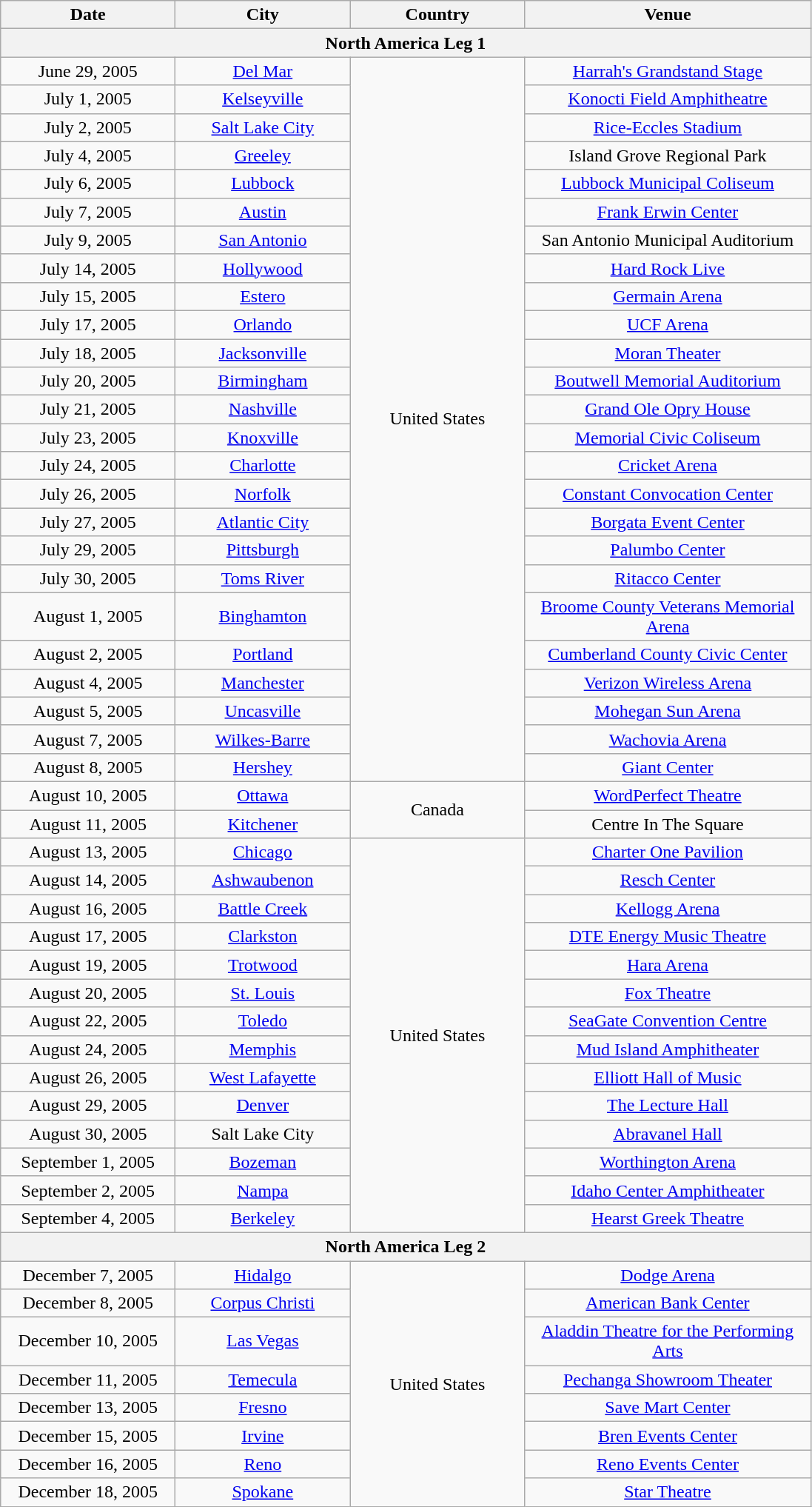<table class="wikitable" style="text-align:center">
<tr>
<th style="width:150px;">Date</th>
<th style="width:150px;">City</th>
<th style="width:150px;">Country</th>
<th style="width:250px;">Venue</th>
</tr>
<tr>
<th colspan="4">North America Leg 1</th>
</tr>
<tr>
<td>June 29, 2005</td>
<td><a href='#'>Del Mar</a></td>
<td rowspan="25">United States</td>
<td><a href='#'>Harrah's Grandstand Stage</a></td>
</tr>
<tr>
<td>July 1, 2005</td>
<td><a href='#'>Kelseyville</a></td>
<td><a href='#'>Konocti Field Amphitheatre</a></td>
</tr>
<tr>
<td>July 2, 2005</td>
<td><a href='#'>Salt Lake City</a></td>
<td><a href='#'>Rice-Eccles Stadium</a></td>
</tr>
<tr>
<td>July 4, 2005</td>
<td><a href='#'>Greeley</a></td>
<td>Island Grove Regional Park</td>
</tr>
<tr>
<td>July 6, 2005</td>
<td><a href='#'>Lubbock</a></td>
<td><a href='#'>Lubbock Municipal Coliseum</a></td>
</tr>
<tr>
<td>July 7, 2005</td>
<td><a href='#'>Austin</a></td>
<td><a href='#'>Frank Erwin Center</a></td>
</tr>
<tr>
<td>July 9, 2005</td>
<td><a href='#'>San Antonio</a></td>
<td>San Antonio Municipal Auditorium</td>
</tr>
<tr>
<td>July 14, 2005</td>
<td><a href='#'>Hollywood</a></td>
<td><a href='#'>Hard Rock Live</a></td>
</tr>
<tr>
<td>July 15, 2005</td>
<td><a href='#'>Estero</a></td>
<td><a href='#'>Germain Arena</a></td>
</tr>
<tr>
<td>July 17, 2005</td>
<td><a href='#'>Orlando</a></td>
<td><a href='#'>UCF Arena</a></td>
</tr>
<tr>
<td>July 18, 2005</td>
<td><a href='#'>Jacksonville</a></td>
<td><a href='#'>Moran Theater</a></td>
</tr>
<tr>
<td>July 20, 2005</td>
<td><a href='#'>Birmingham</a></td>
<td><a href='#'>Boutwell Memorial Auditorium</a></td>
</tr>
<tr>
<td>July 21, 2005</td>
<td><a href='#'>Nashville</a></td>
<td><a href='#'>Grand Ole Opry House</a></td>
</tr>
<tr>
<td>July 23, 2005</td>
<td><a href='#'>Knoxville</a></td>
<td><a href='#'>Memorial Civic Coliseum</a></td>
</tr>
<tr>
<td>July 24, 2005</td>
<td><a href='#'>Charlotte</a></td>
<td><a href='#'>Cricket Arena</a></td>
</tr>
<tr>
<td>July 26, 2005</td>
<td><a href='#'>Norfolk</a></td>
<td><a href='#'>Constant Convocation Center</a></td>
</tr>
<tr>
<td>July 27, 2005</td>
<td><a href='#'>Atlantic City</a></td>
<td><a href='#'>Borgata Event Center</a></td>
</tr>
<tr>
<td>July 29, 2005</td>
<td><a href='#'>Pittsburgh</a></td>
<td><a href='#'>Palumbo Center</a></td>
</tr>
<tr>
<td>July 30, 2005</td>
<td><a href='#'>Toms River</a></td>
<td><a href='#'>Ritacco Center</a></td>
</tr>
<tr>
<td>August 1, 2005</td>
<td><a href='#'>Binghamton</a></td>
<td><a href='#'>Broome County Veterans Memorial Arena</a></td>
</tr>
<tr>
<td>August 2, 2005</td>
<td><a href='#'>Portland</a></td>
<td><a href='#'>Cumberland County Civic Center</a></td>
</tr>
<tr>
<td>August 4, 2005</td>
<td><a href='#'>Manchester</a></td>
<td><a href='#'>Verizon Wireless Arena</a></td>
</tr>
<tr>
<td>August 5, 2005</td>
<td><a href='#'>Uncasville</a></td>
<td><a href='#'>Mohegan Sun Arena</a></td>
</tr>
<tr>
<td>August 7, 2005</td>
<td><a href='#'>Wilkes-Barre</a></td>
<td><a href='#'>Wachovia Arena</a></td>
</tr>
<tr>
<td>August 8, 2005</td>
<td><a href='#'>Hershey</a></td>
<td><a href='#'>Giant Center</a></td>
</tr>
<tr>
<td>August 10, 2005</td>
<td><a href='#'>Ottawa</a></td>
<td rowspan="2">Canada</td>
<td><a href='#'>WordPerfect Theatre</a></td>
</tr>
<tr>
<td>August 11, 2005</td>
<td><a href='#'>Kitchener</a></td>
<td>Centre In The Square</td>
</tr>
<tr>
<td>August 13, 2005</td>
<td><a href='#'>Chicago</a></td>
<td rowspan="14">United States</td>
<td><a href='#'>Charter One Pavilion</a></td>
</tr>
<tr>
<td>August 14, 2005</td>
<td><a href='#'>Ashwaubenon</a></td>
<td><a href='#'>Resch Center</a></td>
</tr>
<tr>
<td>August 16, 2005</td>
<td><a href='#'>Battle Creek</a></td>
<td><a href='#'>Kellogg Arena</a></td>
</tr>
<tr>
<td>August 17, 2005</td>
<td><a href='#'>Clarkston</a></td>
<td><a href='#'>DTE Energy Music Theatre</a></td>
</tr>
<tr>
<td>August 19, 2005</td>
<td><a href='#'>Trotwood</a></td>
<td><a href='#'>Hara Arena</a></td>
</tr>
<tr>
<td>August 20, 2005</td>
<td><a href='#'>St. Louis</a></td>
<td><a href='#'>Fox Theatre</a></td>
</tr>
<tr>
<td>August 22, 2005</td>
<td><a href='#'>Toledo</a></td>
<td><a href='#'>SeaGate Convention Centre</a></td>
</tr>
<tr>
<td>August 24, 2005</td>
<td><a href='#'>Memphis</a></td>
<td><a href='#'>Mud Island Amphitheater</a></td>
</tr>
<tr>
<td>August 26, 2005</td>
<td><a href='#'>West Lafayette</a></td>
<td><a href='#'>Elliott Hall of Music</a></td>
</tr>
<tr>
<td>August 29, 2005</td>
<td><a href='#'>Denver</a></td>
<td><a href='#'>The Lecture Hall</a></td>
</tr>
<tr>
<td>August 30, 2005</td>
<td>Salt Lake City</td>
<td><a href='#'>Abravanel Hall</a></td>
</tr>
<tr>
<td>September 1, 2005</td>
<td><a href='#'>Bozeman</a></td>
<td><a href='#'>Worthington Arena</a></td>
</tr>
<tr>
<td>September 2, 2005</td>
<td><a href='#'>Nampa</a></td>
<td><a href='#'>Idaho Center Amphitheater</a></td>
</tr>
<tr>
<td>September 4, 2005</td>
<td><a href='#'>Berkeley</a></td>
<td><a href='#'>Hearst Greek Theatre</a></td>
</tr>
<tr>
<th colspan="4">North America Leg 2</th>
</tr>
<tr>
<td>December 7, 2005</td>
<td><a href='#'>Hidalgo</a></td>
<td rowspan="8">United States</td>
<td><a href='#'>Dodge Arena</a></td>
</tr>
<tr>
<td>December 8, 2005</td>
<td><a href='#'>Corpus Christi</a></td>
<td><a href='#'>American Bank Center</a></td>
</tr>
<tr>
<td>December 10, 2005</td>
<td><a href='#'>Las Vegas</a></td>
<td><a href='#'>Aladdin Theatre for the Performing Arts</a></td>
</tr>
<tr>
<td>December 11, 2005</td>
<td><a href='#'>Temecula</a></td>
<td><a href='#'>Pechanga Showroom Theater</a></td>
</tr>
<tr>
<td>December 13, 2005</td>
<td><a href='#'>Fresno</a></td>
<td><a href='#'>Save Mart Center</a></td>
</tr>
<tr>
<td>December 15, 2005</td>
<td><a href='#'>Irvine</a></td>
<td><a href='#'>Bren Events Center</a></td>
</tr>
<tr>
<td>December 16, 2005</td>
<td><a href='#'>Reno</a></td>
<td><a href='#'>Reno Events Center</a></td>
</tr>
<tr>
<td>December 18, 2005</td>
<td><a href='#'>Spokane</a></td>
<td><a href='#'>Star Theatre</a></td>
</tr>
</table>
